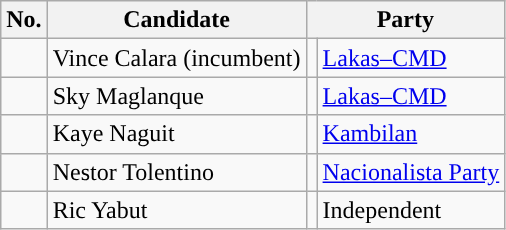<table class="wikitable sortable" style="text-align:left;">
<tr>
<th>No.</th>
<th>Candidate</th>
<th colspan="2">Party</th>
</tr>
<tr>
<td></td>
<td>Vince Calara (incumbent)</td>
<td></td>
<td><a href='#'>Lakas–CMD</a></td>
</tr>
<tr>
<td></td>
<td>Sky Maglanque</td>
<td></td>
<td><a href='#'>Lakas–CMD</a></td>
</tr>
<tr>
<td></td>
<td>Kaye Naguit</td>
<td></td>
<td><a href='#'>Kambilan</a></td>
</tr>
<tr>
<td></td>
<td>Nestor Tolentino</td>
<td></td>
<td><a href='#'>Nacionalista Party</a></td>
</tr>
<tr>
<td></td>
<td>Ric Yabut</td>
<td></td>
<td>Independent</td>
</tr>
</table>
